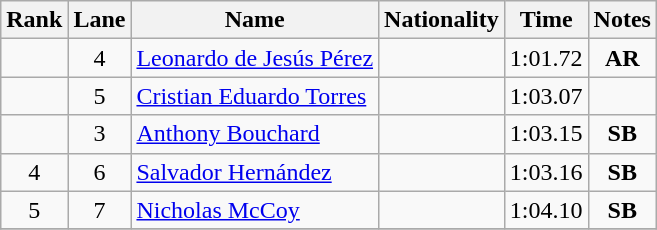<table class="wikitable sortable" style="text-align:center">
<tr>
<th>Rank</th>
<th>Lane</th>
<th>Name</th>
<th>Nationality</th>
<th>Time</th>
<th>Notes</th>
</tr>
<tr>
<td></td>
<td>4</td>
<td align=left><a href='#'>Leonardo de Jesús Pérez</a></td>
<td align=left></td>
<td>1:01.72</td>
<td><strong>AR</strong></td>
</tr>
<tr>
<td></td>
<td>5</td>
<td align=left><a href='#'>Cristian Eduardo Torres</a></td>
<td align=left></td>
<td>1:03.07</td>
<td></td>
</tr>
<tr>
<td></td>
<td>3</td>
<td align=left><a href='#'>Anthony Bouchard</a></td>
<td align=left></td>
<td>1:03.15</td>
<td><strong>SB</strong></td>
</tr>
<tr>
<td>4</td>
<td>6</td>
<td align=left><a href='#'>Salvador Hernández</a></td>
<td align=left></td>
<td>1:03.16</td>
<td><strong>SB</strong></td>
</tr>
<tr>
<td>5</td>
<td>7</td>
<td align=left><a href='#'>Nicholas McCoy</a></td>
<td align=left></td>
<td>1:04.10</td>
<td><strong>SB</strong></td>
</tr>
<tr>
</tr>
</table>
